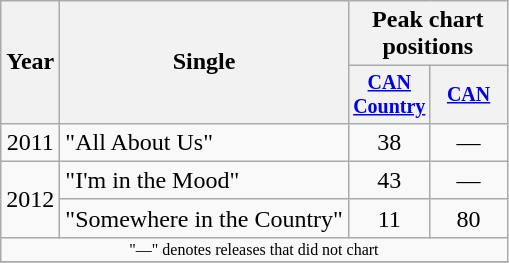<table class="wikitable" style="text-align:center;">
<tr>
<th rowspan="2">Year</th>
<th rowspan="2">Single</th>
<th colspan="2">Peak chart<br>positions</th>
</tr>
<tr style="font-size:smaller;">
<th width="45"><a href='#'>CAN Country</a><br></th>
<th width="45"><a href='#'>CAN</a><br></th>
</tr>
<tr>
<td>2011</td>
<td align="left">"All About Us"</td>
<td>38</td>
<td>—</td>
</tr>
<tr>
<td rowspan="2">2012</td>
<td align="left">"I'm in the Mood"</td>
<td>43</td>
<td>—</td>
</tr>
<tr>
<td align="left">"Somewhere in the Country"</td>
<td>11</td>
<td>80</td>
</tr>
<tr>
<td colspan="4" style="font-size:8pt">"—" denotes releases that did not chart</td>
</tr>
<tr>
</tr>
</table>
